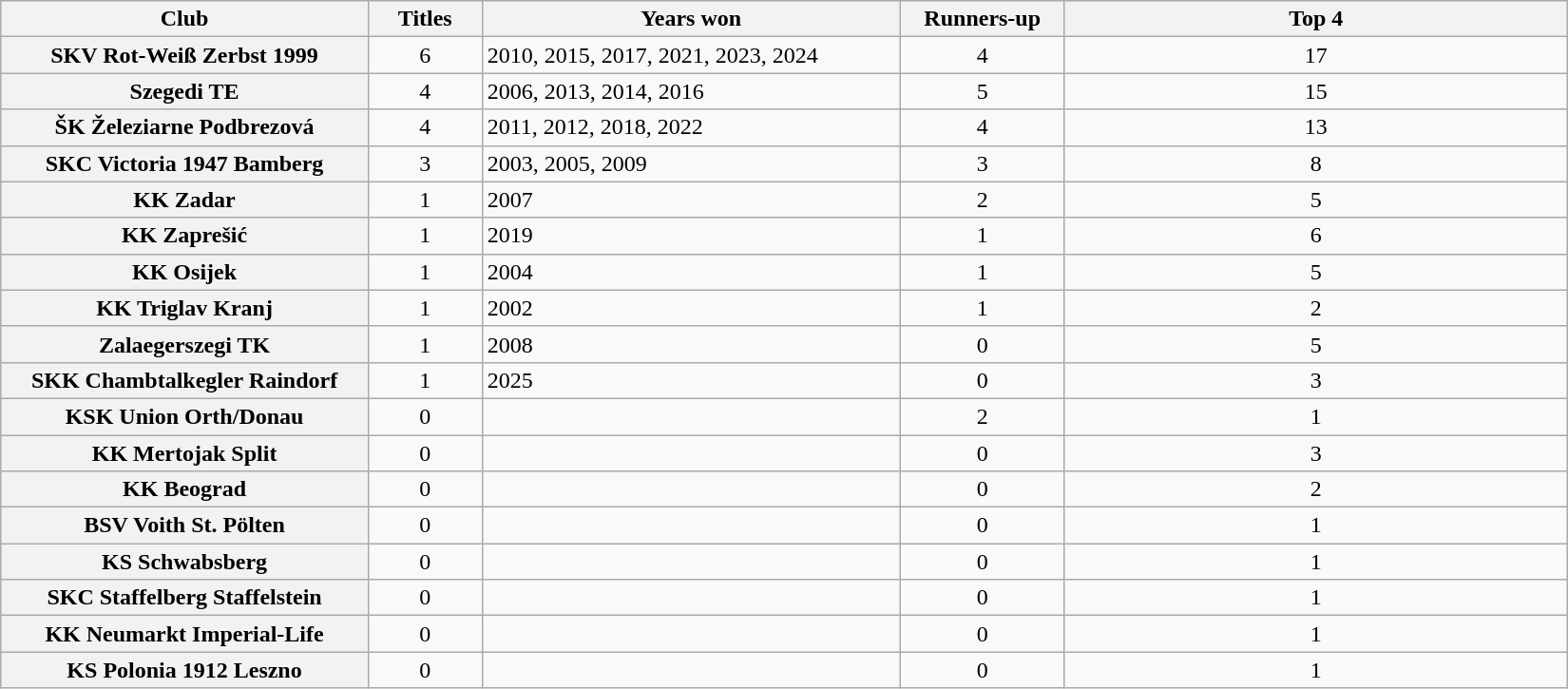<table class="wikitable plainrowheaders sortable" width="1100px">
<tr>
<th style="width:210px">Club</th>
<th style="width:60px">Titles</th>
<th style="width:240px">Years won</th>
<th style="width:90px">Runners-up</th>
<th style="width:290px">Top 4</th>
</tr>
<tr>
<th align="left" scope="row"> SKV Rot-Weiß Zerbst 1999</th>
<td style="text-align:center">6</td>
<td>2010, 2015, 2017, 2021, 2023, 2024</td>
<td style="text-align:center">4</td>
<td style="text-align:center">17</td>
</tr>
<tr>
<th align="left" scope="row"> Szegedi TE</th>
<td style="text-align:center">4</td>
<td>2006, 2013, 2014, 2016</td>
<td style="text-align:center">5</td>
<td style="text-align:center">15</td>
</tr>
<tr>
<th align="left" scope="row"> ŠK Železiarne Podbrezová</th>
<td style="text-align:center">4</td>
<td>2011, 2012, 2018, 2022</td>
<td style="text-align:center">4</td>
<td style="text-align:center">13</td>
</tr>
<tr>
<th align="left" scope="row"> SKC Victoria 1947 Bamberg</th>
<td style="text-align:center">3</td>
<td>2003, 2005, 2009</td>
<td style="text-align:center">3</td>
<td style="text-align:center">8</td>
</tr>
<tr>
<th align="left" scope="row"> KK Zadar</th>
<td style="text-align:center">1</td>
<td>2007</td>
<td style="text-align:center">2</td>
<td style="text-align:center">5</td>
</tr>
<tr>
<th align="left" scope="row"> KK Zaprešić</th>
<td style="text-align:center">1</td>
<td>2019</td>
<td style="text-align:center">1</td>
<td style="text-align:center">6</td>
</tr>
<tr>
<th align="left" scope="row"> KK Osijek</th>
<td style="text-align:center">1</td>
<td>2004</td>
<td style="text-align:center">1</td>
<td style="text-align:center">5</td>
</tr>
<tr>
<th align="left" scope="row"> KK Triglav Kranj</th>
<td style="text-align:center">1</td>
<td>2002</td>
<td style="text-align:center">1</td>
<td style="text-align:center">2</td>
</tr>
<tr>
<th align="left" scope="row"> Zalaegerszegi TK</th>
<td style="text-align:center">1</td>
<td>2008</td>
<td style="text-align:center">0</td>
<td style="text-align:center">5</td>
</tr>
<tr>
<th align="left" scope="row"> SKK Chambtalkegler Raindorf</th>
<td style="text-align:center">1</td>
<td>2025</td>
<td style="text-align:center">0</td>
<td style="text-align:center">3</td>
</tr>
<tr>
<th align="left" scope="row"> KSK Union Orth/Donau</th>
<td style="text-align:center">0</td>
<td></td>
<td style="text-align:center">2</td>
<td style="text-align:center">1</td>
</tr>
<tr>
<th align="left" scope="row"> KK Mertojak Split</th>
<td style="text-align:center">0</td>
<td></td>
<td style="text-align:center">0</td>
<td style="text-align:center">3</td>
</tr>
<tr>
<th align="left" scope="row"> KK Beograd</th>
<td style="text-align:center">0</td>
<td></td>
<td style="text-align:center">0</td>
<td style="text-align:center">2</td>
</tr>
<tr>
<th align="left" scope="row"> BSV Voith St. Pölten</th>
<td style="text-align:center">0</td>
<td></td>
<td style="text-align:center">0</td>
<td style="text-align:center">1</td>
</tr>
<tr>
<th align="left" scope="row"> KS Schwabsberg</th>
<td style="text-align:center">0</td>
<td></td>
<td style="text-align:center">0</td>
<td style="text-align:center">1</td>
</tr>
<tr>
<th align="left" scope="row"> SKC Staffelberg Staffelstein</th>
<td style="text-align:center">0</td>
<td></td>
<td style="text-align:center">0</td>
<td style="text-align:center">1</td>
</tr>
<tr>
<th align="left" scope="row"> KK Neumarkt Imperial-Life</th>
<td style="text-align:center">0</td>
<td></td>
<td style="text-align:center">0</td>
<td style="text-align:center">1</td>
</tr>
<tr>
<th align="left" scope="row"> KS Polonia 1912 Leszno</th>
<td style="text-align:center">0</td>
<td></td>
<td style="text-align:center">0</td>
<td style="text-align:center">1</td>
</tr>
</table>
